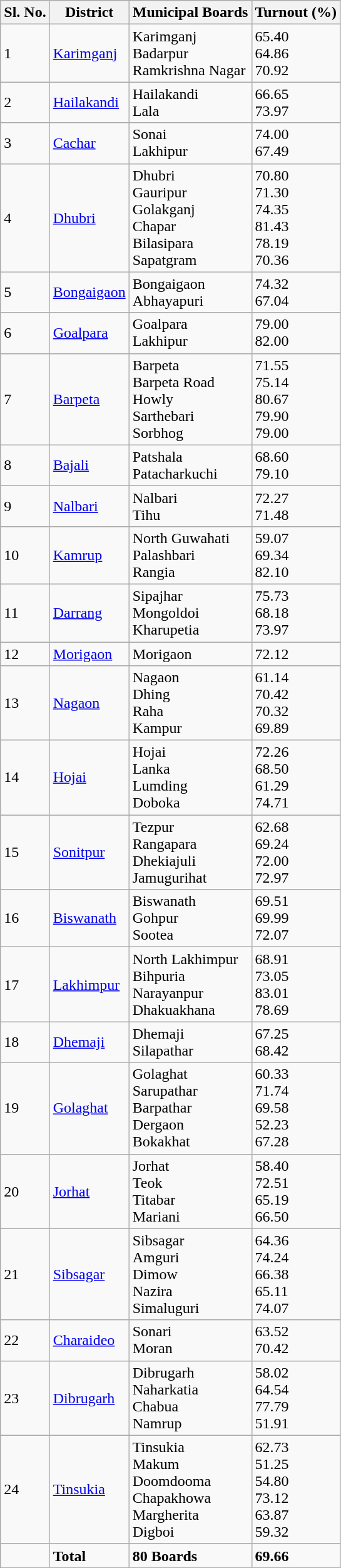<table class="wikitable">
<tr>
<th>Sl. No.</th>
<th>District</th>
<th>Municipal Boards</th>
<th>Turnout (%)</th>
</tr>
<tr>
<td>1</td>
<td><a href='#'>Karimganj</a></td>
<td>Karimganj<br>Badarpur<br>Ramkrishna Nagar</td>
<td>65.40<br>64.86<br>70.92</td>
</tr>
<tr>
<td>2</td>
<td><a href='#'>Hailakandi</a></td>
<td>Hailakandi<br>Lala</td>
<td>66.65<br>73.97</td>
</tr>
<tr>
<td>3</td>
<td><a href='#'>Cachar</a></td>
<td>Sonai<br>Lakhipur</td>
<td>74.00<br>67.49</td>
</tr>
<tr>
<td>4</td>
<td><a href='#'>Dhubri</a></td>
<td>Dhubri<br>Gauripur<br>Golakganj<br>Chapar<br>Bilasipara<br>Sapatgram</td>
<td>70.80<br>71.30<br>74.35<br>81.43<br>78.19<br>70.36</td>
</tr>
<tr>
<td>5</td>
<td><a href='#'>Bongaigaon</a></td>
<td>Bongaigaon<br>Abhayapuri</td>
<td>74.32<br>67.04</td>
</tr>
<tr>
<td>6</td>
<td><a href='#'>Goalpara</a></td>
<td>Goalpara<br>Lakhipur</td>
<td>79.00<br>82.00</td>
</tr>
<tr>
<td>7</td>
<td><a href='#'>Barpeta</a></td>
<td>Barpeta<br>Barpeta Road<br>Howly<br>Sarthebari<br>Sorbhog</td>
<td>71.55<br>75.14<br>80.67<br>79.90<br>79.00</td>
</tr>
<tr>
<td>8</td>
<td><a href='#'>Bajali</a></td>
<td>Patshala<br>Patacharkuchi</td>
<td>68.60<br>79.10</td>
</tr>
<tr>
<td>9</td>
<td><a href='#'>Nalbari</a></td>
<td>Nalbari<br>Tihu</td>
<td>72.27<br>71.48</td>
</tr>
<tr>
<td>10</td>
<td><a href='#'>Kamrup</a></td>
<td>North Guwahati<br>Palashbari<br>Rangia</td>
<td>59.07<br>69.34<br>82.10</td>
</tr>
<tr>
<td>11</td>
<td><a href='#'>Darrang</a></td>
<td>Sipajhar<br>Mongoldoi<br>Kharupetia</td>
<td>75.73<br>68.18<br>73.97</td>
</tr>
<tr>
<td>12</td>
<td><a href='#'>Morigaon</a></td>
<td>Morigaon</td>
<td>72.12</td>
</tr>
<tr>
<td>13</td>
<td><a href='#'>Nagaon</a></td>
<td>Nagaon<br>Dhing<br>Raha<br>Kampur</td>
<td>61.14<br>70.42<br>70.32<br>69.89</td>
</tr>
<tr>
<td>14</td>
<td><a href='#'>Hojai</a></td>
<td>Hojai<br>Lanka<br>Lumding<br>Doboka</td>
<td>72.26<br>68.50<br>61.29<br>74.71</td>
</tr>
<tr>
<td>15</td>
<td><a href='#'>Sonitpur</a></td>
<td>Tezpur<br>Rangapara<br>Dhekiajuli<br>Jamugurihat</td>
<td>62.68<br>69.24<br>72.00<br>72.97</td>
</tr>
<tr>
<td>16</td>
<td><a href='#'>Biswanath</a></td>
<td>Biswanath<br>Gohpur<br>Sootea</td>
<td>69.51<br>69.99<br>72.07</td>
</tr>
<tr>
<td>17</td>
<td><a href='#'>Lakhimpur</a></td>
<td>North Lakhimpur<br>Bihpuria<br>Narayanpur<br>Dhakuakhana</td>
<td>68.91<br>73.05<br>83.01<br>78.69</td>
</tr>
<tr>
<td>18</td>
<td><a href='#'>Dhemaji</a></td>
<td>Dhemaji<br>Silapathar</td>
<td>67.25<br>68.42</td>
</tr>
<tr>
<td>19</td>
<td><a href='#'>Golaghat</a></td>
<td>Golaghat<br>Sarupathar<br>Barpathar<br>Dergaon<br>Bokakhat</td>
<td>60.33<br>71.74<br>69.58<br>52.23<br>67.28</td>
</tr>
<tr>
<td>20</td>
<td><a href='#'>Jorhat</a></td>
<td>Jorhat<br>Teok<br>Titabar<br>Mariani</td>
<td>58.40<br>72.51<br>65.19<br>66.50</td>
</tr>
<tr>
<td>21</td>
<td><a href='#'>Sibsagar</a></td>
<td>Sibsagar<br>Amguri<br>Dimow<br>Nazira<br>Simaluguri</td>
<td>64.36<br>74.24<br>66.38<br>65.11<br>74.07</td>
</tr>
<tr>
<td>22</td>
<td><a href='#'>Charaideo</a></td>
<td>Sonari<br>Moran</td>
<td>63.52<br>70.42</td>
</tr>
<tr>
<td>23</td>
<td><a href='#'>Dibrugarh</a></td>
<td>Dibrugarh<br>Naharkatia<br>Chabua<br>Namrup</td>
<td>58.02<br>64.54<br>77.79<br>51.91</td>
</tr>
<tr>
<td>24</td>
<td><a href='#'>Tinsukia</a></td>
<td>Tinsukia<br>Makum<br>Doomdooma<br>Chapakhowa<br>Margherita<br>Digboi</td>
<td>62.73<br>51.25<br>54.80<br>73.12<br>63.87<br>59.32</td>
</tr>
<tr>
<td></td>
<td><strong>Total</strong></td>
<td><strong>80 Boards</strong></td>
<td><strong>69.66</strong></td>
</tr>
</table>
